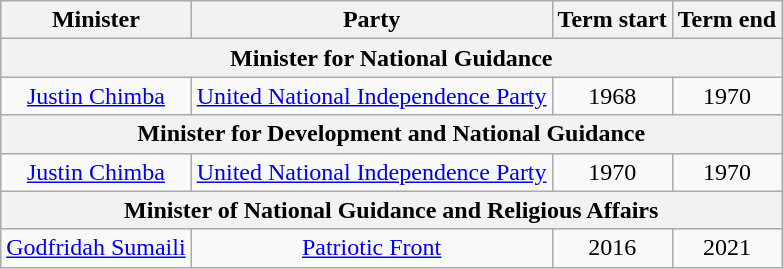<table class=wikitable style=text-align:center>
<tr>
<th>Minister</th>
<th>Party</th>
<th>Term start</th>
<th>Term end</th>
</tr>
<tr>
<th colspan=4>Minister for National Guidance</th>
</tr>
<tr>
<td><a href='#'>Justin Chimba</a></td>
<td><a href='#'>United National Independence Party</a></td>
<td>1968</td>
<td>1970</td>
</tr>
<tr>
<th colspan=4>Minister for Development and National Guidance</th>
</tr>
<tr>
<td><a href='#'>Justin Chimba</a></td>
<td><a href='#'>United National Independence Party</a></td>
<td>1970</td>
<td>1970</td>
</tr>
<tr>
<th colspan=4>Minister of National Guidance and Religious Affairs</th>
</tr>
<tr>
<td><a href='#'>Godfridah Sumaili</a></td>
<td><a href='#'>Patriotic Front</a></td>
<td>2016</td>
<td>2021</td>
</tr>
</table>
